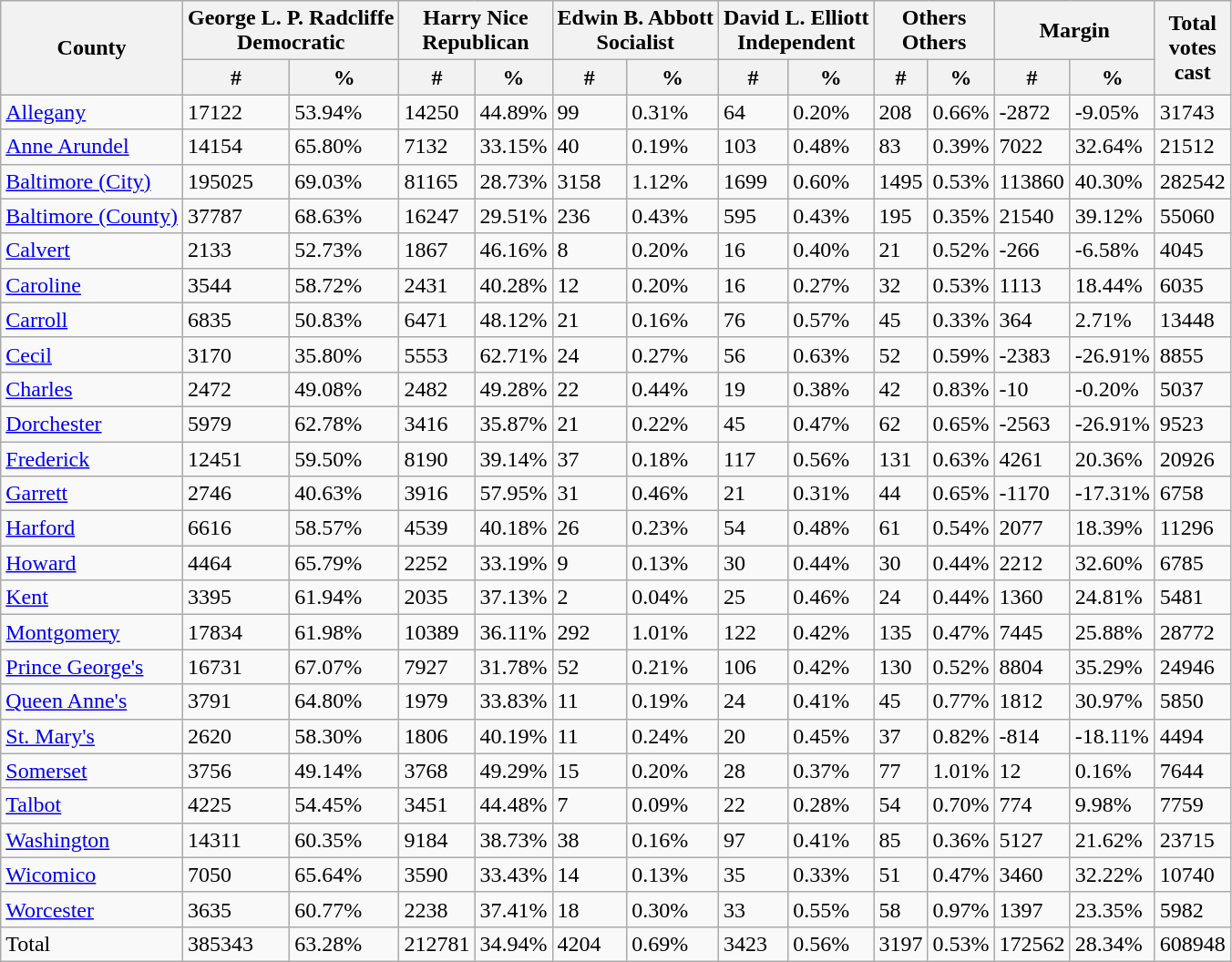<table class="wikitable sortable">
<tr>
<th rowspan="2">County</th>
<th colspan="2" >George L. P. Radcliffe<br>Democratic</th>
<th colspan="2" >Harry Nice<br>Republican</th>
<th colspan="2" >Edwin B. Abbott<br>Socialist</th>
<th colspan="2" >David L. Elliott<br>Independent</th>
<th colspan="2" >Others<br>Others</th>
<th colspan="2">Margin</th>
<th rowspan="2">Total<br>votes<br>cast</th>
</tr>
<tr>
<th>#</th>
<th>%</th>
<th>#</th>
<th>%</th>
<th>#</th>
<th>%</th>
<th>#</th>
<th>%</th>
<th>#</th>
<th>%</th>
<th>#</th>
<th>%</th>
</tr>
<tr>
<td><a href='#'>Allegany</a></td>
<td>17122</td>
<td>53.94%</td>
<td>14250</td>
<td>44.89%</td>
<td>99</td>
<td>0.31%</td>
<td>64</td>
<td>0.20%</td>
<td>208</td>
<td>0.66%</td>
<td>-2872</td>
<td>-9.05%</td>
<td>31743</td>
</tr>
<tr>
<td><a href='#'>Anne Arundel</a></td>
<td>14154</td>
<td>65.80%</td>
<td>7132</td>
<td>33.15%</td>
<td>40</td>
<td>0.19%</td>
<td>103</td>
<td>0.48%</td>
<td>83</td>
<td>0.39%</td>
<td>7022</td>
<td>32.64%</td>
<td>21512</td>
</tr>
<tr>
<td><a href='#'>Baltimore (City)</a></td>
<td>195025</td>
<td>69.03%</td>
<td>81165</td>
<td>28.73%</td>
<td>3158</td>
<td>1.12%</td>
<td>1699</td>
<td>0.60%</td>
<td>1495</td>
<td>0.53%</td>
<td>113860</td>
<td>40.30%</td>
<td>282542</td>
</tr>
<tr>
<td><a href='#'>Baltimore (County)</a></td>
<td>37787</td>
<td>68.63%</td>
<td>16247</td>
<td>29.51%</td>
<td>236</td>
<td>0.43%</td>
<td>595</td>
<td>0.43%</td>
<td>195</td>
<td>0.35%</td>
<td>21540</td>
<td>39.12%</td>
<td>55060</td>
</tr>
<tr>
<td><a href='#'>Calvert</a></td>
<td>2133</td>
<td>52.73%</td>
<td>1867</td>
<td>46.16%</td>
<td>8</td>
<td>0.20%</td>
<td>16</td>
<td>0.40%</td>
<td>21</td>
<td>0.52%</td>
<td>-266</td>
<td>-6.58%</td>
<td>4045</td>
</tr>
<tr>
<td><a href='#'>Caroline</a></td>
<td>3544</td>
<td>58.72%</td>
<td>2431</td>
<td>40.28%</td>
<td>12</td>
<td>0.20%</td>
<td>16</td>
<td>0.27%</td>
<td>32</td>
<td>0.53%</td>
<td>1113</td>
<td>18.44%</td>
<td>6035</td>
</tr>
<tr>
<td><a href='#'>Carroll</a></td>
<td>6835</td>
<td>50.83%</td>
<td>6471</td>
<td>48.12%</td>
<td>21</td>
<td>0.16%</td>
<td>76</td>
<td>0.57%</td>
<td>45</td>
<td>0.33%</td>
<td>364</td>
<td>2.71%</td>
<td>13448</td>
</tr>
<tr>
<td><a href='#'>Cecil</a></td>
<td>3170</td>
<td>35.80%</td>
<td>5553</td>
<td>62.71%</td>
<td>24</td>
<td>0.27%</td>
<td>56</td>
<td>0.63%</td>
<td>52</td>
<td>0.59%</td>
<td>-2383</td>
<td>-26.91%</td>
<td>8855</td>
</tr>
<tr>
<td><a href='#'>Charles</a></td>
<td>2472</td>
<td>49.08%</td>
<td>2482</td>
<td>49.28%</td>
<td>22</td>
<td>0.44%</td>
<td>19</td>
<td>0.38%</td>
<td>42</td>
<td>0.83%</td>
<td>-10</td>
<td>-0.20%</td>
<td>5037</td>
</tr>
<tr>
<td><a href='#'>Dorchester</a></td>
<td>5979</td>
<td>62.78%</td>
<td>3416</td>
<td>35.87%</td>
<td>21</td>
<td>0.22%</td>
<td>45</td>
<td>0.47%</td>
<td>62</td>
<td>0.65%</td>
<td>-2563</td>
<td>-26.91%</td>
<td>9523</td>
</tr>
<tr>
<td><a href='#'>Frederick</a></td>
<td>12451</td>
<td>59.50%</td>
<td>8190</td>
<td>39.14%</td>
<td>37</td>
<td>0.18%</td>
<td>117</td>
<td>0.56%</td>
<td>131</td>
<td>0.63%</td>
<td>4261</td>
<td>20.36%</td>
<td>20926</td>
</tr>
<tr>
<td><a href='#'>Garrett</a></td>
<td>2746</td>
<td>40.63%</td>
<td>3916</td>
<td>57.95%</td>
<td>31</td>
<td>0.46%</td>
<td>21</td>
<td>0.31%</td>
<td>44</td>
<td>0.65%</td>
<td>-1170</td>
<td>-17.31%</td>
<td>6758</td>
</tr>
<tr>
<td><a href='#'>Harford</a></td>
<td>6616</td>
<td>58.57%</td>
<td>4539</td>
<td>40.18%</td>
<td>26</td>
<td>0.23%</td>
<td>54</td>
<td>0.48%</td>
<td>61</td>
<td>0.54%</td>
<td>2077</td>
<td>18.39%</td>
<td>11296</td>
</tr>
<tr>
<td><a href='#'>Howard</a></td>
<td>4464</td>
<td>65.79%</td>
<td>2252</td>
<td>33.19%</td>
<td>9</td>
<td>0.13%</td>
<td>30</td>
<td>0.44%</td>
<td>30</td>
<td>0.44%</td>
<td>2212</td>
<td>32.60%</td>
<td>6785</td>
</tr>
<tr>
<td><a href='#'>Kent</a></td>
<td>3395</td>
<td>61.94%</td>
<td>2035</td>
<td>37.13%</td>
<td>2</td>
<td>0.04%</td>
<td>25</td>
<td>0.46%</td>
<td>24</td>
<td>0.44%</td>
<td>1360</td>
<td>24.81%</td>
<td>5481</td>
</tr>
<tr>
<td><a href='#'>Montgomery</a></td>
<td>17834</td>
<td>61.98%</td>
<td>10389</td>
<td>36.11%</td>
<td>292</td>
<td>1.01%</td>
<td>122</td>
<td>0.42%</td>
<td>135</td>
<td>0.47%</td>
<td>7445</td>
<td>25.88%</td>
<td>28772</td>
</tr>
<tr>
<td><a href='#'>Prince George's</a></td>
<td>16731</td>
<td>67.07%</td>
<td>7927</td>
<td>31.78%</td>
<td>52</td>
<td>0.21%</td>
<td>106</td>
<td>0.42%</td>
<td>130</td>
<td>0.52%</td>
<td>8804</td>
<td>35.29%</td>
<td>24946</td>
</tr>
<tr>
<td><a href='#'>Queen Anne's</a></td>
<td>3791</td>
<td>64.80%</td>
<td>1979</td>
<td>33.83%</td>
<td>11</td>
<td>0.19%</td>
<td>24</td>
<td>0.41%</td>
<td>45</td>
<td>0.77%</td>
<td>1812</td>
<td>30.97%</td>
<td>5850</td>
</tr>
<tr>
<td><a href='#'>St. Mary's</a></td>
<td>2620</td>
<td>58.30%</td>
<td>1806</td>
<td>40.19%</td>
<td>11</td>
<td>0.24%</td>
<td>20</td>
<td>0.45%</td>
<td>37</td>
<td>0.82%</td>
<td>-814</td>
<td>-18.11%</td>
<td>4494</td>
</tr>
<tr>
<td><a href='#'>Somerset</a></td>
<td>3756</td>
<td>49.14%</td>
<td>3768</td>
<td>49.29%</td>
<td>15</td>
<td>0.20%</td>
<td>28</td>
<td>0.37%</td>
<td>77</td>
<td>1.01%</td>
<td>12</td>
<td>0.16%</td>
<td>7644</td>
</tr>
<tr>
<td><a href='#'>Talbot</a></td>
<td>4225</td>
<td>54.45%</td>
<td>3451</td>
<td>44.48%</td>
<td>7</td>
<td>0.09%</td>
<td>22</td>
<td>0.28%</td>
<td>54</td>
<td>0.70%</td>
<td>774</td>
<td>9.98%</td>
<td>7759</td>
</tr>
<tr>
<td><a href='#'>Washington</a></td>
<td>14311</td>
<td>60.35%</td>
<td>9184</td>
<td>38.73%</td>
<td>38</td>
<td>0.16%</td>
<td>97</td>
<td>0.41%</td>
<td>85</td>
<td>0.36%</td>
<td>5127</td>
<td>21.62%</td>
<td>23715</td>
</tr>
<tr>
<td><a href='#'>Wicomico</a></td>
<td>7050</td>
<td>65.64%</td>
<td>3590</td>
<td>33.43%</td>
<td>14</td>
<td>0.13%</td>
<td>35</td>
<td>0.33%</td>
<td>51</td>
<td>0.47%</td>
<td>3460</td>
<td>32.22%</td>
<td>10740</td>
</tr>
<tr>
<td><a href='#'>Worcester</a></td>
<td>3635</td>
<td>60.77%</td>
<td>2238</td>
<td>37.41%</td>
<td>18</td>
<td>0.30%</td>
<td>33</td>
<td>0.55%</td>
<td>58</td>
<td>0.97%</td>
<td>1397</td>
<td>23.35%</td>
<td>5982</td>
</tr>
<tr>
<td>Total</td>
<td>385343</td>
<td>63.28%</td>
<td>212781</td>
<td>34.94%</td>
<td>4204</td>
<td>0.69%</td>
<td>3423</td>
<td>0.56%</td>
<td>3197</td>
<td>0.53%</td>
<td>172562</td>
<td>28.34%</td>
<td>608948</td>
</tr>
</table>
